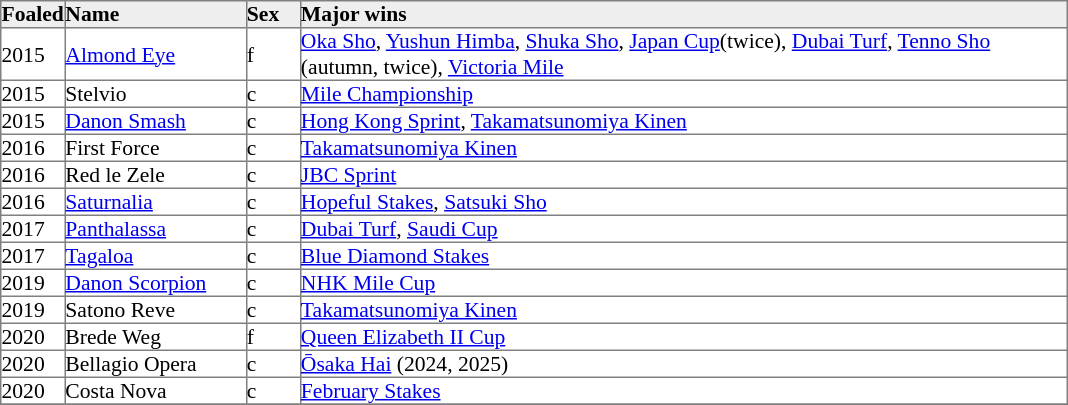<table border="1" cellpadding="0" style="border-collapse: collapse; font-size:90%">
<tr bgcolor="#eeeeee">
<td width="35px"><strong>Foaled</strong></td>
<td width="120px"><strong>Name</strong></td>
<td width="35px"><strong>Sex</strong></td>
<td width="510px"><strong>Major wins</strong></td>
</tr>
<tr>
<td>2015</td>
<td><a href='#'>Almond Eye</a></td>
<td>f</td>
<td><a href='#'>Oka Sho</a>, <a href='#'>Yushun Himba</a>, <a href='#'>Shuka Sho</a>, <a href='#'>Japan Cup</a>(twice), <a href='#'>Dubai Turf</a>, <a href='#'>Tenno Sho</a> (autumn, twice), <a href='#'>Victoria Mile</a></td>
</tr>
<tr>
<td>2015</td>
<td>Stelvio</td>
<td>c</td>
<td><a href='#'>Mile Championship</a></td>
</tr>
<tr>
<td>2015</td>
<td><a href='#'>Danon Smash</a></td>
<td>c</td>
<td><a href='#'>Hong Kong Sprint</a>, <a href='#'>Takamatsunomiya Kinen</a></td>
</tr>
<tr>
<td>2016</td>
<td>First Force</td>
<td>c</td>
<td><a href='#'>Takamatsunomiya Kinen</a></td>
</tr>
<tr>
<td>2016</td>
<td>Red le Zele</td>
<td>c</td>
<td><a href='#'>JBC Sprint</a></td>
</tr>
<tr>
<td>2016</td>
<td><a href='#'>Saturnalia</a></td>
<td>c</td>
<td><a href='#'>Hopeful Stakes</a>, <a href='#'>Satsuki Sho</a></td>
</tr>
<tr>
<td>2017</td>
<td><a href='#'>Panthalassa</a></td>
<td>c</td>
<td><a href='#'>Dubai Turf</a>, <a href='#'>Saudi Cup</a></td>
</tr>
<tr>
<td>2017</td>
<td><a href='#'>Tagaloa</a></td>
<td>c</td>
<td><a href='#'>Blue Diamond Stakes</a></td>
</tr>
<tr>
<td>2019</td>
<td><a href='#'>Danon Scorpion</a></td>
<td>c</td>
<td><a href='#'>NHK Mile Cup</a></td>
</tr>
<tr>
<td>2019</td>
<td>Satono Reve</td>
<td>c</td>
<td><a href='#'>Takamatsunomiya Kinen</a></td>
</tr>
<tr>
<td>2020</td>
<td>Brede Weg</td>
<td>f</td>
<td><a href='#'>Queen Elizabeth II Cup</a></td>
</tr>
<tr>
<td>2020</td>
<td>Bellagio Opera</td>
<td>c</td>
<td><a href='#'>Ōsaka Hai</a> (2024, 2025)</td>
</tr>
<tr>
<td>2020</td>
<td>Costa Nova</td>
<td>c</td>
<td><a href='#'>February Stakes</a></td>
</tr>
<tr>
</tr>
</table>
